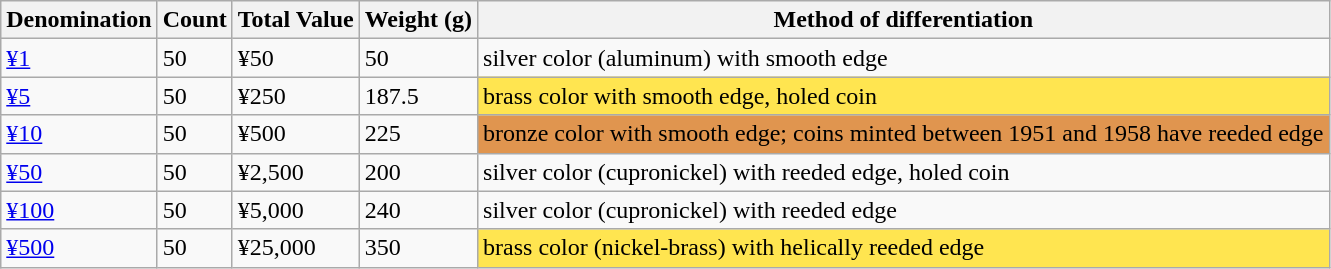<table class="wikitable">
<tr>
<th>Denomination</th>
<th>Count</th>
<th>Total Value</th>
<th>Weight (g)</th>
<th>Method of differentiation</th>
</tr>
<tr>
<td><a href='#'>¥1</a></td>
<td>50</td>
<td>¥50</td>
<td>50</td>
<td style="background:#F9F9F9">silver color (aluminum) with smooth edge</td>
</tr>
<tr>
<td><a href='#'>¥5</a></td>
<td>50</td>
<td>¥250</td>
<td>187.5</td>
<td style="background:#FFE550">brass color with smooth edge, holed coin</td>
</tr>
<tr>
<td><a href='#'>¥10</a></td>
<td>50</td>
<td>¥500</td>
<td>225</td>
<td style="background:#E0954F">bronze color with smooth edge; coins minted between 1951 and 1958 have reeded edge</td>
</tr>
<tr>
<td><a href='#'>¥50</a></td>
<td>50</td>
<td>¥2,500</td>
<td>200</td>
<td style="background:#F9F9F9">silver color (cupronickel) with reeded edge, holed coin</td>
</tr>
<tr>
<td><a href='#'>¥100</a></td>
<td>50</td>
<td>¥5,000</td>
<td>240</td>
<td style="background:#F9F9F9">silver color (cupronickel) with reeded edge</td>
</tr>
<tr>
<td><a href='#'>¥500</a></td>
<td>50</td>
<td>¥25,000</td>
<td>350</td>
<td style="background:#FFE550">brass color (nickel-brass) with helically reeded edge</td>
</tr>
</table>
